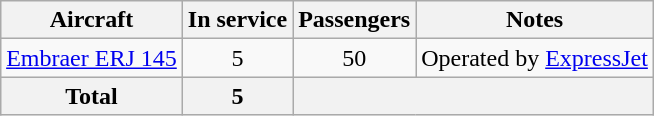<table class="wikitable" style="text-align:center;margin:auto;">
<tr>
<th>Aircraft</th>
<th>In service</th>
<th>Passengers</th>
<th>Notes</th>
</tr>
<tr>
<td><a href='#'>Embraer ERJ 145</a></td>
<td>5</td>
<td>50</td>
<td>Operated by <a href='#'>ExpressJet</a></td>
</tr>
<tr>
<th>Total</th>
<th>5</th>
<th colspan="2"></th>
</tr>
</table>
